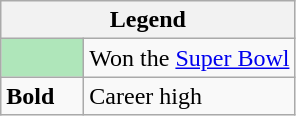<table class="wikitable">
<tr>
<th colspan="2">Legend</th>
</tr>
<tr>
<td style="background:#afe6ba; width:3em;"></td>
<td>Won the <a href='#'>Super Bowl</a></td>
</tr>
<tr>
<td><strong>Bold</strong></td>
<td>Career high</td>
</tr>
</table>
